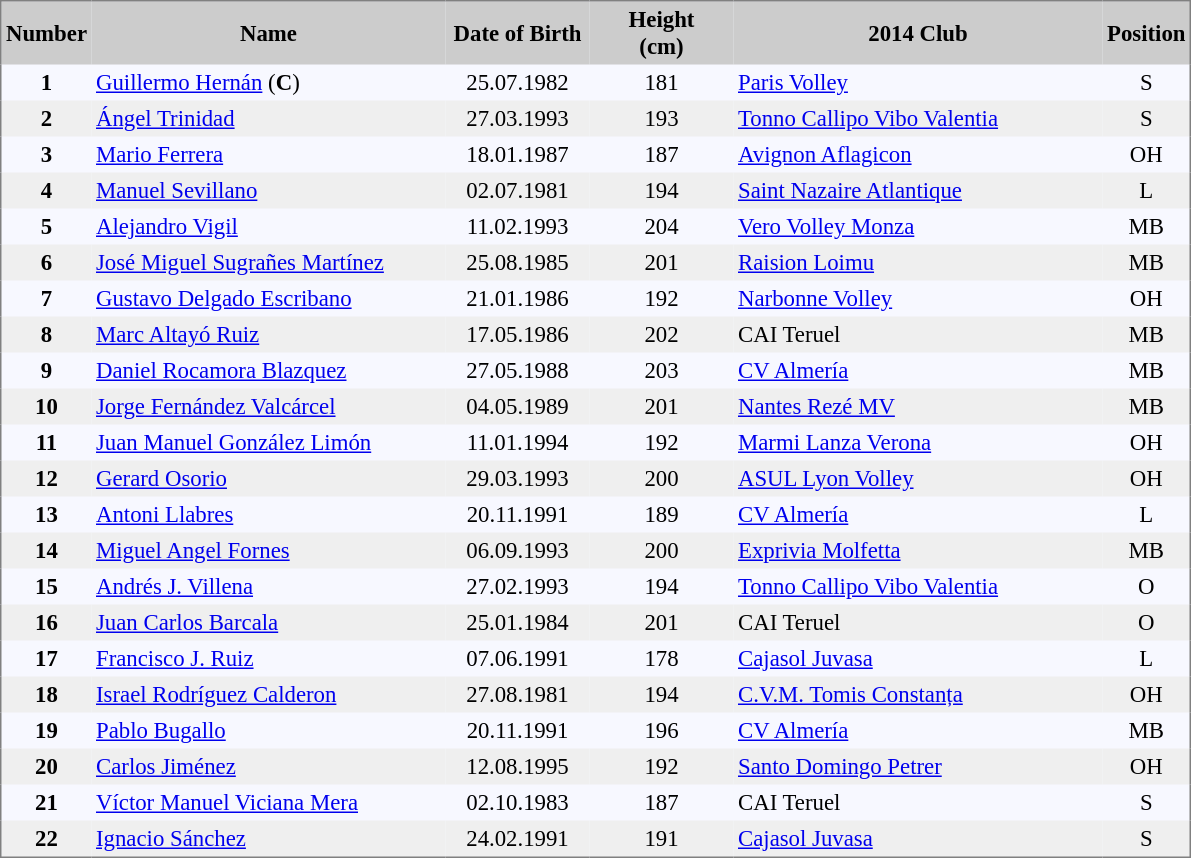<table cellpadding="3" style="background: #f7f8ff; font-size: 95%; border: 1px solid gray; border-collapse: collapse;">
<tr style="background:#ccc;">
<th style="width: 10px;"><strong>Number</strong></th>
<th style="width: 230px;"><strong>Name</strong></th>
<th style="width: 90px;"><strong>Date of Birth</strong></th>
<th style="width: 90px;"><strong>Height<br>(cm)</strong></th>
<th style="width: 240px;"><strong>2014 Club</strong></th>
<th style="width: 50px;"><strong>Position</strong></th>
</tr>
<tr>
<td style="text-align:center;"><strong>1</strong></td>
<td><a href='#'>Guillermo Hernán</a> (<strong>C</strong>)</td>
<td style="text-align:center;">25.07.1982</td>
<td style="text-align:center;">181</td>
<td> <a href='#'>Paris Volley</a></td>
<td style="text-align:center;">S</td>
</tr>
<tr style="background: #efefef;">
<td style="text-align:center;"><strong>2</strong></td>
<td><a href='#'>Ángel Trinidad</a></td>
<td style="text-align:center;">27.03.1993</td>
<td style="text-align:center;">193</td>
<td> <a href='#'>Tonno Callipo Vibo Valentia</a></td>
<td style="text-align:center;">S</td>
</tr>
<tr>
<td style="text-align:center;"><strong>3</strong></td>
<td><a href='#'>Mario Ferrera</a></td>
<td style="text-align:center;">18.01.1987</td>
<td style="text-align:center;">187</td>
<td> <a href='#'>Avignon Aflagicon</a></td>
<td style="text-align:center;">OH</td>
</tr>
<tr style="background: #efefef;">
<td style="text-align:center;"><strong>4</strong></td>
<td><a href='#'>Manuel Sevillano</a></td>
<td style="text-align:center;">02.07.1981</td>
<td style="text-align:center;">194</td>
<td> <a href='#'>Saint Nazaire Atlantique</a></td>
<td style="text-align:center;">L</td>
</tr>
<tr>
<td style="text-align:center;"><strong>5</strong></td>
<td><a href='#'>Alejandro Vigil</a></td>
<td style="text-align:center;">11.02.1993</td>
<td style="text-align:center;">204</td>
<td> <a href='#'>Vero Volley Monza</a></td>
<td style="text-align:center;">MB</td>
</tr>
<tr style="background: #efefef;">
<td style="text-align:center;"><strong>6</strong></td>
<td><a href='#'>José Miguel Sugrañes Martínez</a></td>
<td style="text-align:center;">25.08.1985</td>
<td style="text-align:center;">201</td>
<td> <a href='#'>Raision Loimu</a></td>
<td style="text-align:center;">MB</td>
</tr>
<tr>
<td style="text-align:center;"><strong>7</strong></td>
<td><a href='#'>Gustavo Delgado Escribano</a></td>
<td style="text-align:center;">21.01.1986</td>
<td style="text-align:center;">192</td>
<td> <a href='#'>Narbonne Volley</a></td>
<td style="text-align:center;">OH</td>
</tr>
<tr style="background: #efefef;">
<td style="text-align:center;"><strong>8</strong></td>
<td><a href='#'>Marc Altayó Ruiz</a></td>
<td style="text-align:center;">17.05.1986</td>
<td style="text-align:center;">202</td>
<td> CAI Teruel</td>
<td style="text-align:center;">MB</td>
</tr>
<tr>
<td style="text-align:center;"><strong>9</strong></td>
<td><a href='#'>Daniel Rocamora Blazquez</a></td>
<td style="text-align:center;">27.05.1988</td>
<td style="text-align:center;">203</td>
<td> <a href='#'>CV Almería</a></td>
<td style="text-align:center;">MB</td>
</tr>
<tr style="background: #efefef;">
<td style="text-align:center;"><strong>10</strong></td>
<td><a href='#'>Jorge Fernández Valcárcel</a></td>
<td style="text-align:center;">04.05.1989</td>
<td style="text-align:center;">201</td>
<td> <a href='#'>Nantes Rezé MV</a></td>
<td style="text-align:center;">MB</td>
</tr>
<tr>
<td style="text-align:center;"><strong>11</strong></td>
<td><a href='#'>Juan Manuel González Limón</a></td>
<td style="text-align:center;">11.01.1994</td>
<td style="text-align:center;">192</td>
<td> <a href='#'>Marmi Lanza Verona</a></td>
<td style="text-align:center;">OH</td>
</tr>
<tr style="background: #efefef;">
<td style="text-align:center;"><strong>12</strong></td>
<td><a href='#'>Gerard Osorio</a></td>
<td style="text-align:center;">29.03.1993</td>
<td style="text-align:center;">200</td>
<td> <a href='#'>ASUL Lyon Volley</a></td>
<td style="text-align:center;">OH</td>
</tr>
<tr>
<td style="text-align:center;"><strong>13</strong></td>
<td><a href='#'>Antoni Llabres</a></td>
<td style="text-align:center;">20.11.1991</td>
<td style="text-align:center;">189</td>
<td> <a href='#'>CV Almería</a></td>
<td style="text-align:center;">L</td>
</tr>
<tr style="background: #efefef;">
<td style="text-align:center;"><strong>14</strong></td>
<td><a href='#'>Miguel Angel Fornes</a></td>
<td style="text-align:center;">06.09.1993</td>
<td style="text-align:center;">200</td>
<td> <a href='#'>Exprivia Molfetta</a></td>
<td style="text-align:center;">MB</td>
</tr>
<tr>
<td style="text-align:center;"><strong>15</strong></td>
<td><a href='#'>Andrés J. Villena</a></td>
<td style="text-align:center;">27.02.1993</td>
<td style="text-align:center;">194</td>
<td> <a href='#'>Tonno Callipo Vibo Valentia</a></td>
<td style="text-align:center;">O</td>
</tr>
<tr style="background: #efefef;">
<td style="text-align:center;"><strong>16</strong></td>
<td><a href='#'>Juan Carlos Barcala</a></td>
<td style="text-align:center;">25.01.1984</td>
<td style="text-align:center;">201</td>
<td> CAI Teruel</td>
<td style="text-align:center;">O</td>
</tr>
<tr>
<td style="text-align:center;"><strong>17</strong></td>
<td><a href='#'>Francisco J. Ruiz</a></td>
<td style="text-align:center;">07.06.1991</td>
<td style="text-align:center;">178</td>
<td> <a href='#'>Cajasol Juvasa</a></td>
<td style="text-align:center;">L</td>
</tr>
<tr style="background: #efefef;">
<td style="text-align:center;"><strong>18</strong></td>
<td><a href='#'>Israel Rodríguez Calderon</a></td>
<td style="text-align:center;">27.08.1981</td>
<td style="text-align:center;">194</td>
<td> <a href='#'>C.V.M. Tomis Constanța</a></td>
<td style="text-align:center;">OH</td>
</tr>
<tr>
<td style="text-align:center;"><strong>19</strong></td>
<td><a href='#'>Pablo Bugallo</a></td>
<td style="text-align:center;">20.11.1991</td>
<td style="text-align:center;">196</td>
<td> <a href='#'>CV Almería</a></td>
<td style="text-align:center;">MB</td>
</tr>
<tr style="background: #efefef;">
<td style="text-align:center;"><strong>20</strong></td>
<td><a href='#'>Carlos Jiménez</a></td>
<td style="text-align:center;">12.08.1995</td>
<td style="text-align:center;">192</td>
<td> <a href='#'>Santo Domingo Petrer</a></td>
<td style="text-align:center;">OH</td>
</tr>
<tr>
<td style="text-align:center;"><strong>21</strong></td>
<td><a href='#'>Víctor Manuel Viciana Mera</a></td>
<td style="text-align:center;">02.10.1983</td>
<td style="text-align:center;">187</td>
<td> CAI Teruel</td>
<td style="text-align:center;">S</td>
</tr>
<tr style="background: #efefef;">
<td style="text-align:center;"><strong>22</strong></td>
<td><a href='#'>Ignacio Sánchez</a></td>
<td style="text-align:center;">24.02.1991</td>
<td style="text-align:center;">191</td>
<td> <a href='#'>Cajasol Juvasa</a></td>
<td style="text-align:center;">S</td>
</tr>
</table>
